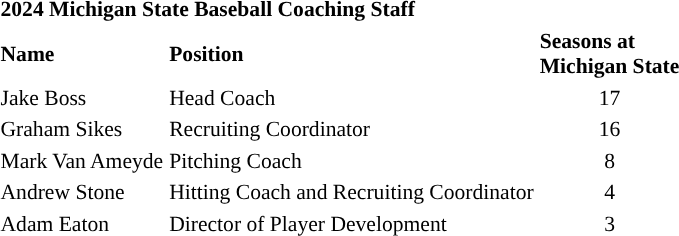<table class="toccolours" style="text-align: left; font-size:90%;">
<tr>
<th colspan="9">2024 Michigan State Baseball Coaching Staff</th>
</tr>
<tr>
<th>Name</th>
<th>Position</th>
<th>Seasons at<br>Michigan State</th>
</tr>
<tr>
<td>Jake Boss</td>
<td>Head Coach</td>
<td align=center>17</td>
</tr>
<tr>
<td>Graham Sikes</td>
<td>Recruiting Coordinator</td>
<td align=center>16</td>
</tr>
<tr>
<td>Mark Van Ameyde</td>
<td>Pitching Coach</td>
<td align=center>8</td>
</tr>
<tr>
<td>Andrew Stone</td>
<td>Hitting Coach and Recruiting Coordinator</td>
<td align=center>4</td>
</tr>
<tr>
<td>Adam Eaton</td>
<td>Director of Player Development</td>
<td align=center>3</td>
</tr>
</table>
